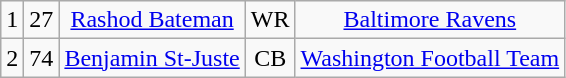<table class="wikitable" style="text-align:center">
<tr>
<td>1</td>
<td>27</td>
<td><a href='#'>Rashod Bateman</a></td>
<td>WR</td>
<td><a href='#'>Baltimore Ravens</a></td>
</tr>
<tr>
<td>2</td>
<td>74</td>
<td><a href='#'>Benjamin St-Juste</a></td>
<td>CB</td>
<td><a href='#'>Washington Football Team</a></td>
</tr>
</table>
